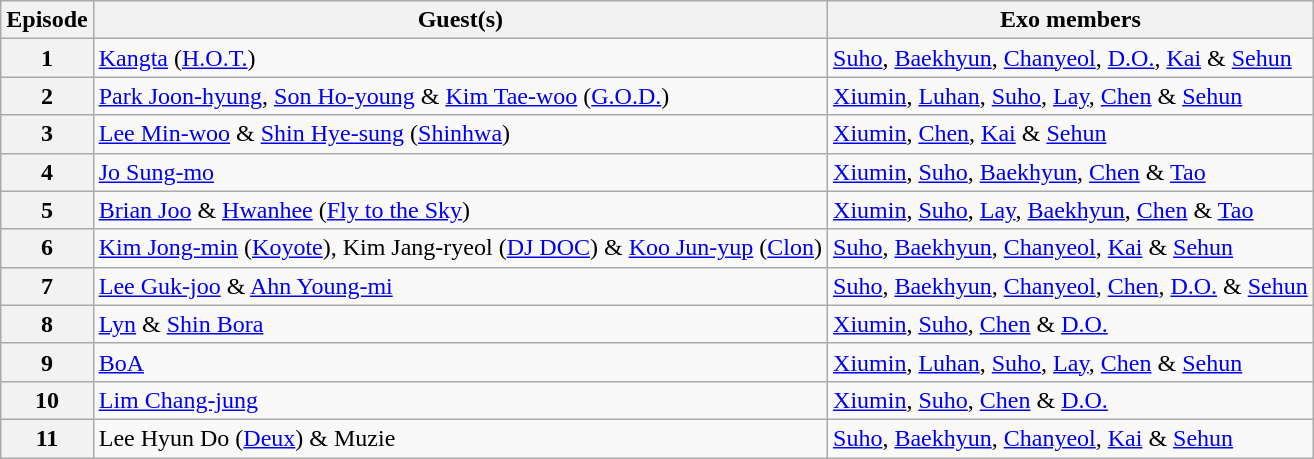<table class="wikitable">
<tr>
<th>Episode</th>
<th>Guest(s)</th>
<th>Exo members</th>
</tr>
<tr>
<th>1</th>
<td><a href='#'>Kangta</a> (<a href='#'>H.O.T.</a>)</td>
<td><a href='#'>Suho</a>, <a href='#'>Baekhyun</a>, <a href='#'>Chanyeol</a>, <a href='#'>D.O.</a>, <a href='#'>Kai</a> & <a href='#'>Sehun</a></td>
</tr>
<tr>
<th>2</th>
<td><a href='#'>Park Joon-hyung</a>, <a href='#'>Son Ho-young</a> & <a href='#'>Kim Tae-woo</a> (<a href='#'>G.O.D.</a>)</td>
<td><a href='#'>Xiumin</a>, <a href='#'>Luhan</a>, <a href='#'>Suho</a>, <a href='#'>Lay</a>, <a href='#'>Chen</a> & <a href='#'>Sehun</a></td>
</tr>
<tr>
<th>3</th>
<td><a href='#'>Lee Min-woo</a> & <a href='#'>Shin Hye-sung</a> (<a href='#'>Shinhwa</a>)</td>
<td><a href='#'>Xiumin</a>, <a href='#'>Chen</a>, <a href='#'>Kai</a> & <a href='#'>Sehun</a></td>
</tr>
<tr>
<th>4</th>
<td><a href='#'>Jo Sung-mo</a></td>
<td><a href='#'>Xiumin</a>, <a href='#'>Suho</a>, <a href='#'>Baekhyun</a>, <a href='#'>Chen</a> & <a href='#'>Tao</a></td>
</tr>
<tr>
<th>5</th>
<td><a href='#'>Brian Joo</a> & <a href='#'>Hwanhee</a> (<a href='#'>Fly to the Sky</a>)</td>
<td><a href='#'>Xiumin</a>, <a href='#'>Suho</a>, <a href='#'>Lay</a>, <a href='#'>Baekhyun</a>, <a href='#'>Chen</a> & <a href='#'>Tao</a></td>
</tr>
<tr>
<th>6</th>
<td><a href='#'>Kim Jong-min</a> (<a href='#'>Koyote</a>), Kim Jang-ryeol (<a href='#'>DJ DOC</a>) & <a href='#'>Koo Jun-yup</a> (<a href='#'>Clon</a>)</td>
<td><a href='#'>Suho</a>, <a href='#'>Baekhyun</a>, <a href='#'>Chanyeol</a>, <a href='#'>Kai</a> & <a href='#'>Sehun</a></td>
</tr>
<tr>
<th>7</th>
<td><a href='#'>Lee Guk-joo</a> & <a href='#'>Ahn Young-mi</a></td>
<td><a href='#'>Suho</a>, <a href='#'>Baekhyun</a>, <a href='#'>Chanyeol</a>, <a href='#'>Chen</a>, <a href='#'>D.O.</a> & <a href='#'>Sehun</a></td>
</tr>
<tr>
<th>8</th>
<td><a href='#'>Lyn</a> & <a href='#'>Shin Bora</a></td>
<td><a href='#'>Xiumin</a>, <a href='#'>Suho</a>, <a href='#'>Chen</a> & <a href='#'>D.O.</a></td>
</tr>
<tr>
<th>9</th>
<td><a href='#'>BoA</a></td>
<td><a href='#'>Xiumin</a>, <a href='#'>Luhan</a>, <a href='#'>Suho</a>, <a href='#'>Lay</a>, <a href='#'>Chen</a> & <a href='#'>Sehun</a></td>
</tr>
<tr>
<th>10</th>
<td><a href='#'>Lim Chang-jung</a></td>
<td><a href='#'>Xiumin</a>, <a href='#'>Suho</a>, <a href='#'>Chen</a> & <a href='#'>D.O.</a></td>
</tr>
<tr>
<th>11</th>
<td>Lee Hyun Do (<a href='#'>Deux</a>) & Muzie</td>
<td><a href='#'>Suho</a>, <a href='#'>Baekhyun</a>, <a href='#'>Chanyeol</a>, <a href='#'>Kai</a> & <a href='#'>Sehun</a></td>
</tr>
</table>
